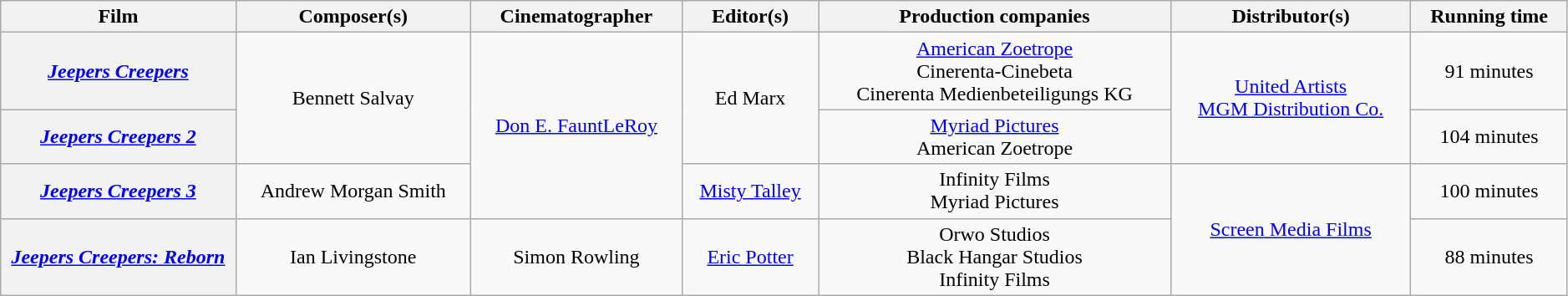<table class="wikitable" style="text-align:center" width=99%>
<tr>
<th width="15%">Film</th>
<th width="15%">Composer(s)</th>
<th align="center">Cinematographer</th>
<th align="center">Editor(s)</th>
<th align="center">Production companies</th>
<th align="center">Distributor(s)</th>
<th align="center">Running time</th>
</tr>
<tr>
<th><em><a href='#'>Jeepers Creepers</a></em></th>
<td rowspan=2>Bennett Salvay</td>
<td rowspan=3><a href='#'>Don E. FauntLeRoy</a></td>
<td rowspan=2>Ed Marx</td>
<td><a href='#'>American Zoetrope</a><br>Cinerenta-Cinebeta<br>Cinerenta Medienbeteiligungs KG</td>
<td rowspan=2><a href='#'>United Artists</a><br><a href='#'>MGM Distribution Co.</a></td>
<td>91 minutes</td>
</tr>
<tr>
<th><em><a href='#'>Jeepers Creepers 2</a></em></th>
<td><a href='#'>Myriad Pictures</a><br>American Zoetrope</td>
<td>104 minutes</td>
</tr>
<tr>
<th><em><a href='#'>Jeepers Creepers 3</a></em></th>
<td>Andrew Morgan Smith</td>
<td><a href='#'>Misty Talley</a></td>
<td>Infinity Films<br>Myriad Pictures</td>
<td rowspan=2><a href='#'>Screen Media Films</a></td>
<td>100 minutes</td>
</tr>
<tr>
<th><em><a href='#'>Jeepers Creepers: Reborn</a></em></th>
<td>Ian Livingstone</td>
<td>Simon Rowling</td>
<td><a href='#'>Eric Potter</a></td>
<td>Orwo Studios<br>Black Hangar Studios<br>Infinity Films</td>
<td>88 minutes</td>
</tr>
</table>
